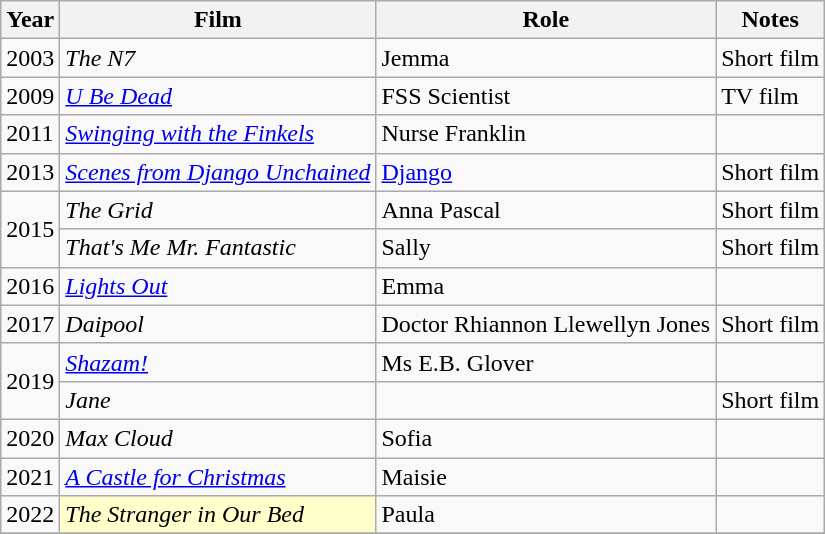<table class="wikitable">
<tr>
<th>Year</th>
<th>Film</th>
<th>Role</th>
<th>Notes</th>
</tr>
<tr>
<td>2003</td>
<td><em>The N7</em></td>
<td>Jemma</td>
<td>Short film</td>
</tr>
<tr>
<td>2009</td>
<td><em><a href='#'>U Be Dead</a></em></td>
<td>FSS Scientist</td>
<td>TV film</td>
</tr>
<tr>
<td>2011</td>
<td><em><a href='#'>Swinging with the Finkels</a></em></td>
<td>Nurse Franklin</td>
<td></td>
</tr>
<tr>
<td>2013</td>
<td><em><a href='#'>Scenes from Django Unchained</a></em></td>
<td><a href='#'>Django</a></td>
<td>Short film</td>
</tr>
<tr>
<td rowspan="2">2015</td>
<td><em>The Grid</em></td>
<td>Anna Pascal</td>
<td>Short film</td>
</tr>
<tr>
<td><em>That's Me Mr. Fantastic</em></td>
<td>Sally</td>
<td>Short film</td>
</tr>
<tr>
<td>2016</td>
<td><em><a href='#'>Lights Out</a></em></td>
<td>Emma</td>
<td></td>
</tr>
<tr>
<td>2017</td>
<td><em>Daipool</em></td>
<td>Doctor Rhiannon Llewellyn Jones</td>
<td>Short film</td>
</tr>
<tr>
<td rowspan="2">2019</td>
<td><em><a href='#'>Shazam!</a></em></td>
<td>Ms E.B. Glover</td>
<td></td>
</tr>
<tr>
<td><em>Jane</em></td>
<td></td>
<td>Short film</td>
</tr>
<tr>
<td>2020</td>
<td><em>Max Cloud</em></td>
<td>Sofia</td>
<td></td>
</tr>
<tr>
<td>2021</td>
<td><em><a href='#'>A Castle for Christmas</a></em></td>
<td>Maisie</td>
<td></td>
</tr>
<tr>
<td>2022</td>
<td style="background:#FFFFCC;"><em>The Stranger in Our Bed</em></td>
<td>Paula</td>
<td></td>
</tr>
<tr>
</tr>
</table>
